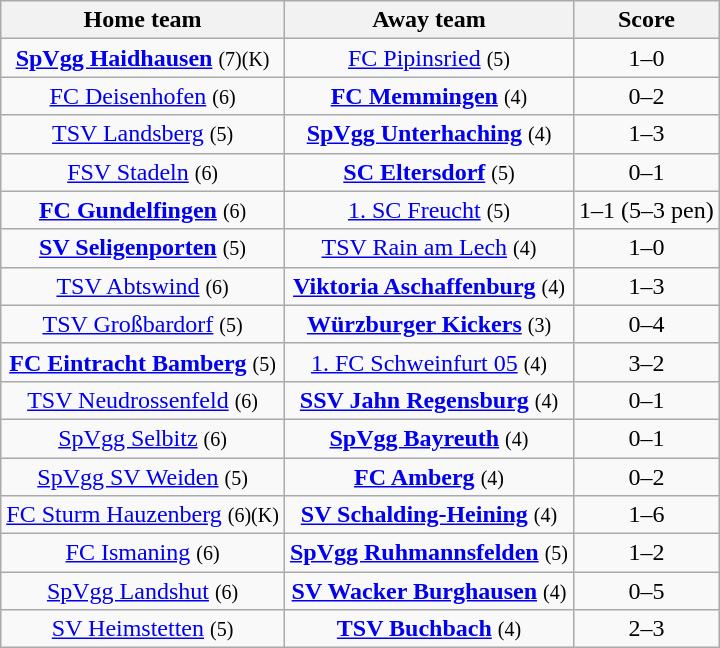<table class="wikitable" style="text-align: center">
<tr>
<th>Home team</th>
<th>Away team</th>
<th>Score</th>
</tr>
<tr>
<td><strong><a href='#'>SpVgg Haidhausen</a></strong> <small>(7)(K)</small></td>
<td><a href='#'>FC Pipinsried</a> <small>(5)</small></td>
<td>1–0</td>
</tr>
<tr>
<td><a href='#'>FC Deisenhofen</a> <small>(6)</small></td>
<td><strong><a href='#'>FC Memmingen</a></strong> <small>(4)</small></td>
<td>0–2</td>
</tr>
<tr>
<td><a href='#'>TSV Landsberg</a> <small>(5)</small></td>
<td><strong><a href='#'>SpVgg Unterhaching</a></strong> <small>(4)</small></td>
<td>1–3</td>
</tr>
<tr>
<td><a href='#'>FSV Stadeln</a> <small>(6)</small></td>
<td><strong><a href='#'>SC Eltersdorf</a></strong> <small>(5)</small></td>
<td>0–1</td>
</tr>
<tr>
<td><strong><a href='#'>FC Gundelfingen</a></strong> <small>(6)</small></td>
<td><a href='#'>1. SC Freucht</a> <small>(5)</small></td>
<td>1–1 (5–3 pen)</td>
</tr>
<tr>
<td><strong><a href='#'>SV Seligenporten</a></strong> <small>(5)</small></td>
<td><a href='#'>TSV Rain am Lech</a> <small>(4)</small></td>
<td>1–0</td>
</tr>
<tr>
<td><a href='#'>TSV Abtswind</a> <small>(6)</small></td>
<td><strong><a href='#'>Viktoria Aschaffenburg</a></strong> <small>(4)</small></td>
<td>1–3</td>
</tr>
<tr>
<td><a href='#'>TSV Großbardorf</a> <small>(5)</small></td>
<td><strong><a href='#'>Würzburger Kickers</a></strong> <small>(3)</small></td>
<td>0–4</td>
</tr>
<tr>
<td><strong><a href='#'>FC Eintracht Bamberg</a></strong> <small>(5)</small></td>
<td><a href='#'>1. FC Schweinfurt 05</a> <small>(4)</small></td>
<td>3–2</td>
</tr>
<tr>
<td><a href='#'>TSV Neudrossenfeld</a> <small>(6)</small></td>
<td><strong><a href='#'>SSV Jahn Regensburg</a></strong> <small>(4)</small></td>
<td>0–1</td>
</tr>
<tr>
<td><a href='#'>SpVgg Selbitz</a> <small>(6)</small></td>
<td><strong><a href='#'>SpVgg Bayreuth</a></strong> <small>(4)</small></td>
<td>0–1</td>
</tr>
<tr>
<td><a href='#'>SpVgg SV Weiden</a> <small>(5)</small></td>
<td><strong><a href='#'>FC Amberg</a></strong> <small>(4)</small></td>
<td>0–2</td>
</tr>
<tr>
<td><a href='#'>FC Sturm Hauzenberg</a> <small>(6)(K)</small></td>
<td><strong><a href='#'>SV Schalding-Heining</a></strong> <small>(4)</small></td>
<td>1–6</td>
</tr>
<tr>
<td><a href='#'>FC Ismaning</a> <small>(6)</small></td>
<td><strong><a href='#'>SpVgg Ruhmannsfelden</a></strong> <small>(5)</small></td>
<td>1–2</td>
</tr>
<tr>
<td><a href='#'>SpVgg Landshut</a> <small>(6)</small></td>
<td><strong><a href='#'>SV Wacker Burghausen</a></strong> <small>(4)</small></td>
<td>0–5</td>
</tr>
<tr>
<td><a href='#'>SV Heimstetten</a> <small>(5)</small></td>
<td><strong><a href='#'>TSV Buchbach</a></strong> <small>(4)</small></td>
<td>2–3</td>
</tr>
</table>
